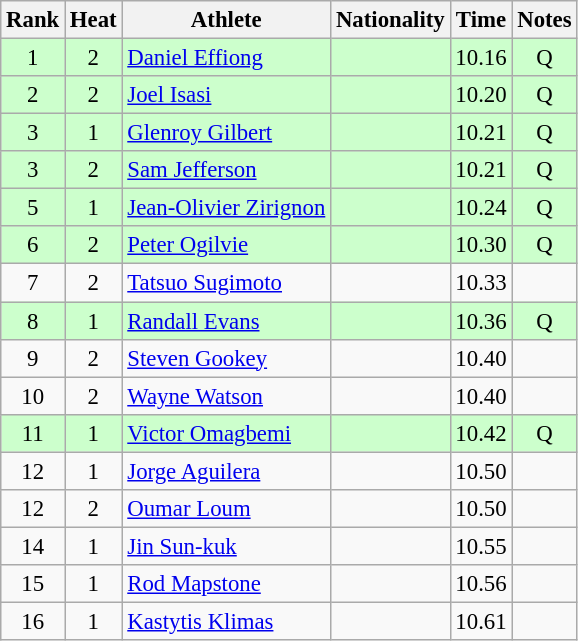<table class="wikitable sortable" style="text-align:center;font-size:95%">
<tr>
<th>Rank</th>
<th>Heat</th>
<th>Athlete</th>
<th>Nationality</th>
<th>Time</th>
<th>Notes</th>
</tr>
<tr bgcolor=ccffcc>
<td>1</td>
<td>2</td>
<td align="left"><a href='#'>Daniel Effiong</a></td>
<td align=left></td>
<td>10.16</td>
<td>Q</td>
</tr>
<tr bgcolor=ccffcc>
<td>2</td>
<td>2</td>
<td align="left"><a href='#'>Joel Isasi</a></td>
<td align=left></td>
<td>10.20</td>
<td>Q</td>
</tr>
<tr bgcolor=ccffcc>
<td>3</td>
<td>1</td>
<td align="left"><a href='#'>Glenroy Gilbert</a></td>
<td align=left></td>
<td>10.21</td>
<td>Q</td>
</tr>
<tr bgcolor=ccffcc>
<td>3</td>
<td>2</td>
<td align="left"><a href='#'>Sam Jefferson</a></td>
<td align=left></td>
<td>10.21</td>
<td>Q</td>
</tr>
<tr bgcolor=ccffcc>
<td>5</td>
<td>1</td>
<td align="left"><a href='#'>Jean-Olivier Zirignon</a></td>
<td align=left></td>
<td>10.24</td>
<td>Q</td>
</tr>
<tr bgcolor=ccffcc>
<td>6</td>
<td>2</td>
<td align="left"><a href='#'>Peter Ogilvie</a></td>
<td align=left></td>
<td>10.30</td>
<td>Q</td>
</tr>
<tr>
<td>7</td>
<td>2</td>
<td align="left"><a href='#'>Tatsuo Sugimoto</a></td>
<td align=left></td>
<td>10.33</td>
<td></td>
</tr>
<tr bgcolor=ccffcc>
<td>8</td>
<td>1</td>
<td align="left"><a href='#'>Randall Evans</a></td>
<td align=left></td>
<td>10.36</td>
<td>Q</td>
</tr>
<tr>
<td>9</td>
<td>2</td>
<td align="left"><a href='#'>Steven Gookey</a></td>
<td align=left></td>
<td>10.40</td>
<td></td>
</tr>
<tr>
<td>10</td>
<td>2</td>
<td align="left"><a href='#'>Wayne Watson</a></td>
<td align=left></td>
<td>10.40</td>
<td></td>
</tr>
<tr bgcolor=ccffcc>
<td>11</td>
<td>1</td>
<td align="left"><a href='#'>Victor Omagbemi</a></td>
<td align=left></td>
<td>10.42</td>
<td>Q</td>
</tr>
<tr>
<td>12</td>
<td>1</td>
<td align="left"><a href='#'>Jorge Aguilera</a></td>
<td align=left></td>
<td>10.50</td>
<td></td>
</tr>
<tr>
<td>12</td>
<td>2</td>
<td align="left"><a href='#'>Oumar Loum</a></td>
<td align=left></td>
<td>10.50</td>
<td></td>
</tr>
<tr>
<td>14</td>
<td>1</td>
<td align="left"><a href='#'>Jin Sun-kuk</a></td>
<td align=left></td>
<td>10.55</td>
<td></td>
</tr>
<tr>
<td>15</td>
<td>1</td>
<td align="left"><a href='#'>Rod Mapstone</a></td>
<td align=left></td>
<td>10.56</td>
<td></td>
</tr>
<tr>
<td>16</td>
<td>1</td>
<td align="left"><a href='#'>Kastytis Klimas</a></td>
<td align=left></td>
<td>10.61</td>
<td></td>
</tr>
</table>
